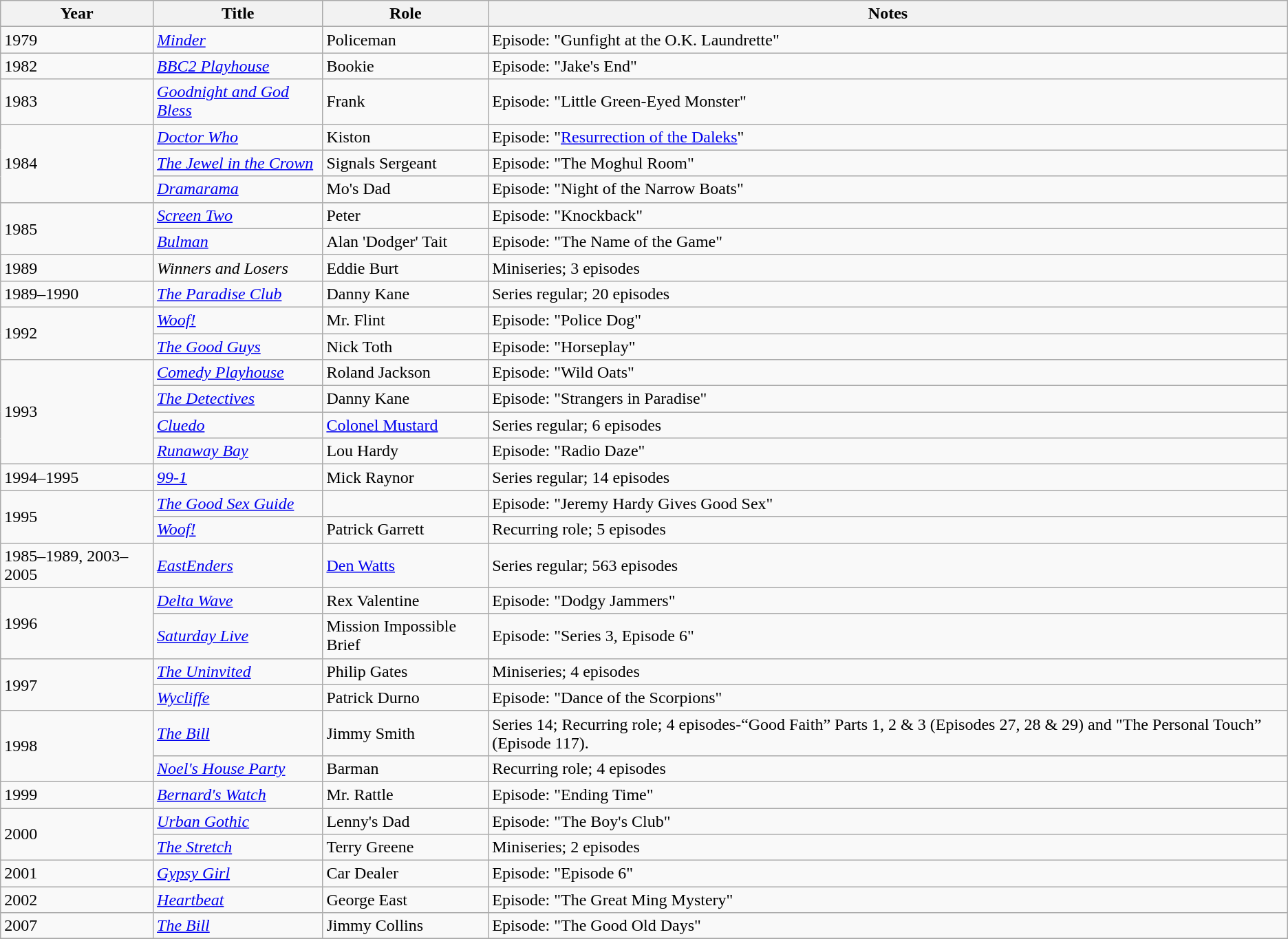<table class="wikitable sortable">
<tr>
<th>Year</th>
<th>Title</th>
<th>Role</th>
<th class="unsortable">Notes</th>
</tr>
<tr>
<td>1979</td>
<td><em><a href='#'>Minder</a></em></td>
<td>Policeman</td>
<td>Episode: "Gunfight at the O.K. Laundrette"</td>
</tr>
<tr>
<td>1982</td>
<td><em><a href='#'>BBC2 Playhouse</a></em></td>
<td>Bookie</td>
<td>Episode: "Jake's End"</td>
</tr>
<tr>
<td>1983</td>
<td><em><a href='#'>Goodnight and God Bless</a></em></td>
<td>Frank</td>
<td>Episode: "Little Green-Eyed Monster"</td>
</tr>
<tr>
<td rowspan="3">1984</td>
<td><em><a href='#'>Doctor Who</a></em></td>
<td>Kiston</td>
<td>Episode: "<a href='#'>Resurrection of the Daleks</a>"</td>
</tr>
<tr>
<td><em><a href='#'>The Jewel in the Crown</a></em></td>
<td>Signals Sergeant</td>
<td>Episode: "The Moghul Room"</td>
</tr>
<tr>
<td><em><a href='#'>Dramarama</a></em></td>
<td>Mo's Dad</td>
<td>Episode: "Night of the Narrow Boats"</td>
</tr>
<tr>
<td rowspan="2">1985</td>
<td><em><a href='#'>Screen Two</a></em></td>
<td>Peter</td>
<td>Episode: "Knockback"</td>
</tr>
<tr>
<td><em><a href='#'>Bulman</a></em></td>
<td>Alan 'Dodger' Tait</td>
<td>Episode: "The Name of the Game"</td>
</tr>
<tr>
<td>1989</td>
<td><em>Winners and Losers</em></td>
<td>Eddie Burt</td>
<td>Miniseries; 3 episodes</td>
</tr>
<tr>
<td>1989–1990</td>
<td><em><a href='#'>The Paradise Club</a></em></td>
<td>Danny Kane</td>
<td>Series regular; 20 episodes</td>
</tr>
<tr>
<td rowspan="2">1992</td>
<td><em><a href='#'>Woof!</a></em></td>
<td>Mr. Flint</td>
<td>Episode: "Police Dog"</td>
</tr>
<tr>
<td><em><a href='#'>The Good Guys</a></em></td>
<td>Nick Toth</td>
<td>Episode: "Horseplay"</td>
</tr>
<tr>
<td rowspan="4">1993</td>
<td><em><a href='#'>Comedy Playhouse</a></em></td>
<td>Roland Jackson</td>
<td>Episode: "Wild Oats"</td>
</tr>
<tr>
<td><em><a href='#'>The Detectives</a></em></td>
<td>Danny Kane</td>
<td>Episode: "Strangers in Paradise"</td>
</tr>
<tr>
<td><em><a href='#'>Cluedo</a></em></td>
<td><a href='#'>Colonel Mustard</a></td>
<td>Series regular; 6 episodes</td>
</tr>
<tr>
<td><em><a href='#'>Runaway Bay</a></em></td>
<td>Lou Hardy</td>
<td>Episode: "Radio Daze"</td>
</tr>
<tr>
<td>1994–1995</td>
<td><em><a href='#'>99-1</a></em></td>
<td>Mick Raynor</td>
<td>Series regular; 14 episodes</td>
</tr>
<tr>
<td rowspan="2">1995</td>
<td><em><a href='#'>The Good Sex Guide</a></em></td>
<td></td>
<td>Episode: "Jeremy Hardy Gives Good Sex"</td>
</tr>
<tr>
<td><em><a href='#'>Woof!</a></em></td>
<td>Patrick Garrett</td>
<td>Recurring role; 5 episodes</td>
</tr>
<tr>
<td>1985–1989, 2003–2005</td>
<td><em><a href='#'>EastEnders</a></em></td>
<td><a href='#'>Den Watts</a></td>
<td>Series regular; 563 episodes</td>
</tr>
<tr>
<td rowspan="2">1996</td>
<td><em><a href='#'>Delta Wave</a></em></td>
<td>Rex Valentine</td>
<td>Episode: "Dodgy Jammers"</td>
</tr>
<tr>
<td><em><a href='#'>Saturday Live</a></em></td>
<td>Mission Impossible Brief</td>
<td>Episode: "Series 3, Episode 6"</td>
</tr>
<tr>
<td rowspan="2">1997</td>
<td><em><a href='#'>The Uninvited</a></em></td>
<td>Philip Gates</td>
<td>Miniseries; 4 episodes</td>
</tr>
<tr>
<td><em><a href='#'>Wycliffe</a></em></td>
<td>Patrick Durno</td>
<td>Episode: "Dance of the Scorpions"</td>
</tr>
<tr>
<td rowspan="2">1998</td>
<td><em><a href='#'>The Bill</a></em></td>
<td>Jimmy Smith</td>
<td>Series 14; Recurring role; 4 episodes-“Good Faith” Parts 1, 2 & 3 (Episodes 27, 28 & 29) and "The Personal Touch” (Episode 117).</td>
</tr>
<tr>
<td><em><a href='#'>Noel's House Party</a></em></td>
<td>Barman</td>
<td>Recurring role; 4 episodes</td>
</tr>
<tr>
<td>1999</td>
<td><em><a href='#'>Bernard's Watch</a></em></td>
<td>Mr. Rattle</td>
<td>Episode: "Ending Time"</td>
</tr>
<tr>
<td rowspan="2">2000</td>
<td><em><a href='#'>Urban Gothic</a></em></td>
<td>Lenny's Dad</td>
<td>Episode: "The Boy's Club"</td>
</tr>
<tr>
<td><em><a href='#'>The Stretch</a></em></td>
<td>Terry Greene</td>
<td>Miniseries; 2 episodes</td>
</tr>
<tr>
<td>2001</td>
<td><em><a href='#'>Gypsy Girl</a></em></td>
<td>Car Dealer</td>
<td>Episode: "Episode 6"</td>
</tr>
<tr>
<td>2002</td>
<td><em><a href='#'>Heartbeat</a></em></td>
<td>George East</td>
<td>Episode: "The Great Ming Mystery"</td>
</tr>
<tr>
<td>2007</td>
<td><em><a href='#'>The Bill</a></em></td>
<td>Jimmy Collins</td>
<td>Episode: "The Good Old Days"</td>
</tr>
<tr>
</tr>
</table>
